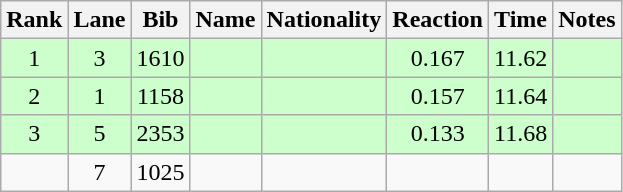<table class="wikitable sortable" style="text-align:center">
<tr>
<th>Rank</th>
<th>Lane</th>
<th>Bib</th>
<th>Name</th>
<th>Nationality</th>
<th>Reaction</th>
<th>Time</th>
<th>Notes</th>
</tr>
<tr bgcolor=ccffcc>
<td>1</td>
<td>3</td>
<td>1610</td>
<td align=left></td>
<td align=left></td>
<td>0.167</td>
<td>11.62</td>
<td><strong></strong></td>
</tr>
<tr bgcolor=ccffcc>
<td>2</td>
<td>1</td>
<td>1158</td>
<td align=left></td>
<td align=left></td>
<td>0.157</td>
<td>11.64</td>
<td><strong></strong></td>
</tr>
<tr bgcolor=ccffcc>
<td>3</td>
<td>5</td>
<td>2353</td>
<td align=left></td>
<td align=left></td>
<td>0.133</td>
<td>11.68</td>
<td><strong></strong></td>
</tr>
<tr>
<td></td>
<td>7</td>
<td>1025</td>
<td align=left></td>
<td align=left></td>
<td></td>
<td></td>
<td><strong></strong></td>
</tr>
</table>
